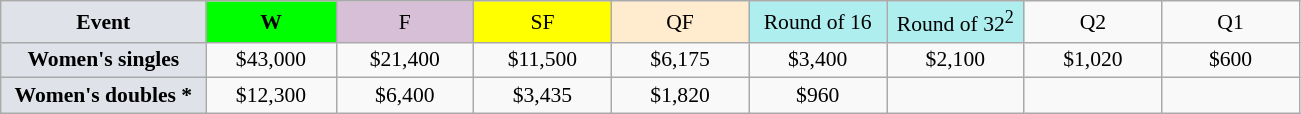<table class=wikitable style=font-size:90%;text-align:center>
<tr>
<td style="width:130px; background:#dfe2e9;"><strong>Event</strong></td>
<td style="width:80px; background:lime;"><strong>W</strong></td>
<td style="width:85px; background:thistle;">F</td>
<td style="width:85px; background:#ff0;">SF</td>
<td style="width:85px; background:#ffebcd;">QF</td>
<td style="width:85px; background:#afeeee;">Round of 16</td>
<td style="width:85px; background:#afeeee;">Round of 32<sup>2</sup></td>
<td width=85>Q2</td>
<td width=85>Q1</td>
</tr>
<tr>
<td style="background:#dfe2e9;"><strong>Women's singles</strong></td>
<td>$43,000</td>
<td>$21,400</td>
<td>$11,500</td>
<td>$6,175</td>
<td>$3,400</td>
<td>$2,100</td>
<td>$1,020</td>
<td>$600</td>
</tr>
<tr>
<td style="background:#dfe2e9;"><strong>Women's doubles *</strong></td>
<td>$12,300</td>
<td>$6,400</td>
<td>$3,435</td>
<td>$1,820</td>
<td>$960</td>
<td></td>
<td></td>
<td></td>
</tr>
</table>
